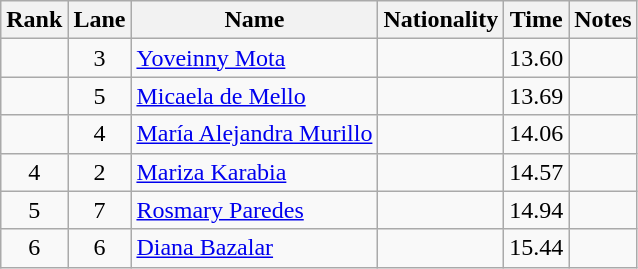<table class="wikitable sortable" style="text-align:center">
<tr>
<th>Rank</th>
<th>Lane</th>
<th>Name</th>
<th>Nationality</th>
<th>Time</th>
<th>Notes</th>
</tr>
<tr>
<td></td>
<td>3</td>
<td align=left><a href='#'>Yoveinny Mota</a></td>
<td align=left></td>
<td>13.60</td>
<td></td>
</tr>
<tr>
<td></td>
<td>5</td>
<td align=left><a href='#'>Micaela de Mello</a></td>
<td align=left></td>
<td>13.69</td>
<td></td>
</tr>
<tr>
<td></td>
<td>4</td>
<td align=left><a href='#'>María Alejandra Murillo</a></td>
<td align=left></td>
<td>14.06</td>
<td></td>
</tr>
<tr>
<td>4</td>
<td>2</td>
<td align=left><a href='#'>Mariza Karabia</a></td>
<td align=left></td>
<td>14.57</td>
<td></td>
</tr>
<tr>
<td>5</td>
<td>7</td>
<td align=left><a href='#'>Rosmary Paredes</a></td>
<td align=left></td>
<td>14.94</td>
<td></td>
</tr>
<tr>
<td>6</td>
<td>6</td>
<td align=left><a href='#'>Diana Bazalar</a></td>
<td align=left></td>
<td>15.44</td>
<td></td>
</tr>
</table>
